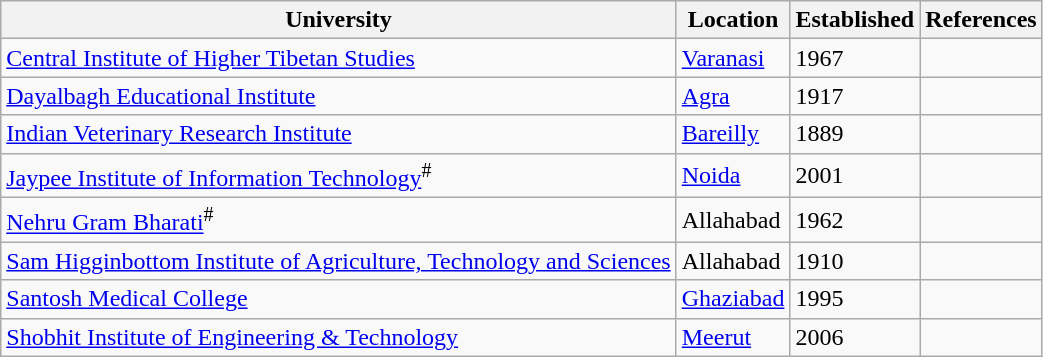<table class="wikitable sortable">
<tr>
<th>University</th>
<th>Location</th>
<th>Established</th>
<th class="unsortable">References</th>
</tr>
<tr>
<td><a href='#'>Central Institute of Higher Tibetan Studies</a></td>
<td><a href='#'>Varanasi</a></td>
<td>1967</td>
<td></td>
</tr>
<tr>
<td><a href='#'>Dayalbagh Educational Institute</a></td>
<td><a href='#'>Agra</a></td>
<td>1917</td>
<td></td>
</tr>
<tr>
<td><a href='#'>Indian Veterinary Research Institute</a></td>
<td><a href='#'>Bareilly</a></td>
<td>1889</td>
<td></td>
</tr>
<tr>
<td><a href='#'>Jaypee Institute of Information Technology</a><sup>#</sup></td>
<td><a href='#'>Noida</a></td>
<td>2001</td>
<td></td>
</tr>
<tr>
<td><a href='#'>Nehru Gram Bharati</a><sup>#</sup></td>
<td>Allahabad</td>
<td>1962</td>
<td></td>
</tr>
<tr>
<td><a href='#'>Sam Higginbottom Institute of Agriculture, Technology and Sciences</a></td>
<td>Allahabad</td>
<td>1910</td>
<td></td>
</tr>
<tr>
<td><a href='#'>Santosh Medical College</a></td>
<td><a href='#'>Ghaziabad</a></td>
<td>1995</td>
<td></td>
</tr>
<tr>
<td><a href='#'>Shobhit Institute of Engineering & Technology</a></td>
<td><a href='#'>Meerut</a></td>
<td>2006</td>
<td></td>
</tr>
</table>
